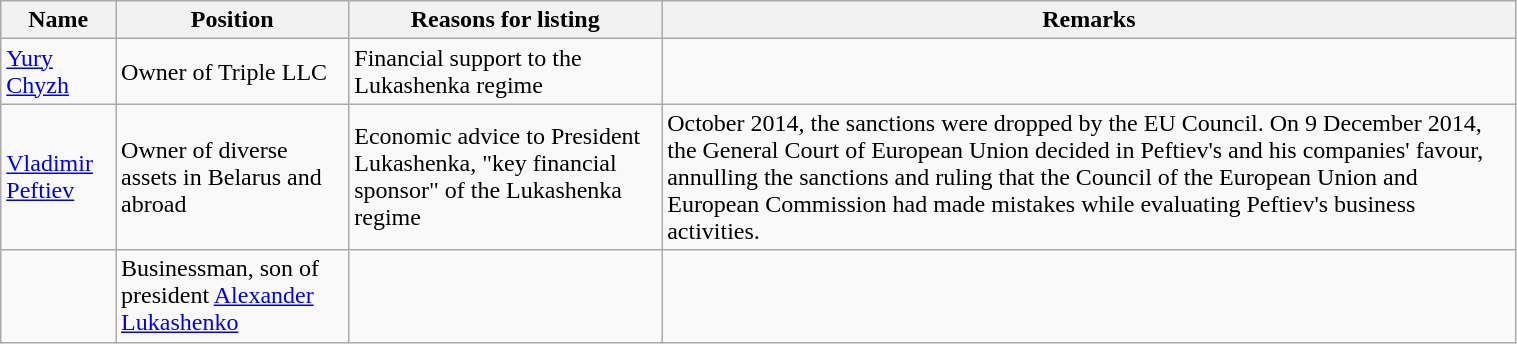<table class="wikitable sortable" style="width: 80%">
<tr>
<th>Name</th>
<th>Position</th>
<th>Reasons for listing</th>
<th>Remarks</th>
</tr>
<tr>
<td><a href='#'>Yury Chyzh</a></td>
<td>Owner of Triple LLC</td>
<td>Financial support to the Lukashenka regime</td>
<td></td>
</tr>
<tr>
<td><a href='#'>Vladimir Peftiev</a></td>
<td>Owner of diverse assets in Belarus and abroad</td>
<td>Economic advice to President Lukashenka, "key financial sponsor" of the Lukashenka regime</td>
<td>October 2014, the sanctions were dropped by the EU Council. On 9 December 2014, the General Court of European Union decided in Peftiev's and his companies' favour, annulling the sanctions and ruling that the Council of the European Union and European Commission had made mistakes while evaluating Peftiev's business activities.</td>
</tr>
<tr>
<td></td>
<td>Businessman, son of president <a href='#'>Alexander Lukashenko</a></td>
<td></td>
<td></td>
</tr>
</table>
